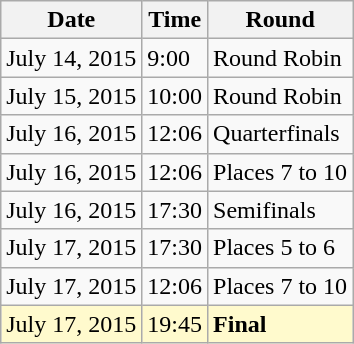<table class="wikitable">
<tr>
<th>Date</th>
<th>Time</th>
<th>Round</th>
</tr>
<tr>
<td>July 14, 2015</td>
<td>9:00</td>
<td>Round Robin</td>
</tr>
<tr>
<td>July 15, 2015</td>
<td>10:00</td>
<td>Round Robin</td>
</tr>
<tr>
<td>July 16, 2015</td>
<td>12:06</td>
<td>Quarterfinals</td>
</tr>
<tr>
<td>July 16, 2015</td>
<td>12:06</td>
<td>Places 7 to 10</td>
</tr>
<tr>
<td>July 16, 2015</td>
<td>17:30</td>
<td>Semifinals</td>
</tr>
<tr>
<td>July 17, 2015</td>
<td>17:30</td>
<td>Places 5 to 6</td>
</tr>
<tr>
<td>July 17, 2015</td>
<td>12:06</td>
<td>Places 7 to 10</td>
</tr>
<tr style=background:lemonchiffon>
<td>July 17, 2015</td>
<td>19:45</td>
<td><strong>Final</strong></td>
</tr>
</table>
